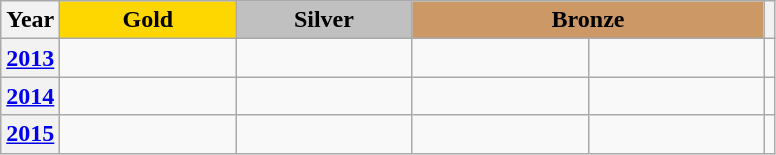<table class="wikitable">
<tr align=center>
<th>Year</th>
<td width="110px" bgcolor=gold><strong>Gold</strong></td>
<td width="110px" bgcolor=silver><strong>Silver</strong></td>
<td width="220px" bgcolor=CC9966 colspan=2><strong>Bronze</strong></td>
<th></th>
</tr>
<tr>
<th><a href='#'>2013</a></th>
<td></td>
<td></td>
<td width=110></td>
<td width=110></td>
<td></td>
</tr>
<tr>
<th><a href='#'>2014</a></th>
<td></td>
<td></td>
<td></td>
<td></td>
<td></td>
</tr>
<tr>
<th><a href='#'>2015</a></th>
<td></td>
<td></td>
<td></td>
<td></td>
<td></td>
</tr>
</table>
